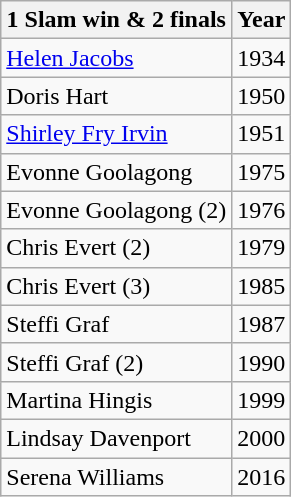<table class="wikitable">
<tr>
<th>1 Slam win & 2 finals</th>
<th>Year</th>
</tr>
<tr>
<td> <a href='#'>Helen Jacobs</a></td>
<td>1934</td>
</tr>
<tr>
<td> Doris Hart</td>
<td>1950</td>
</tr>
<tr>
<td> <a href='#'>Shirley Fry Irvin</a></td>
<td>1951</td>
</tr>
<tr>
<td> Evonne Goolagong</td>
<td>1975</td>
</tr>
<tr>
<td> Evonne Goolagong (2)</td>
<td>1976</td>
</tr>
<tr>
<td> Chris Evert (2)</td>
<td>1979</td>
</tr>
<tr>
<td> Chris Evert (3)</td>
<td>1985</td>
</tr>
<tr>
<td> Steffi Graf</td>
<td>1987</td>
</tr>
<tr>
<td> Steffi Graf (2)</td>
<td>1990</td>
</tr>
<tr>
<td> Martina Hingis</td>
<td>1999</td>
</tr>
<tr>
<td> Lindsay Davenport</td>
<td>2000</td>
</tr>
<tr>
<td> Serena Williams</td>
<td>2016</td>
</tr>
</table>
